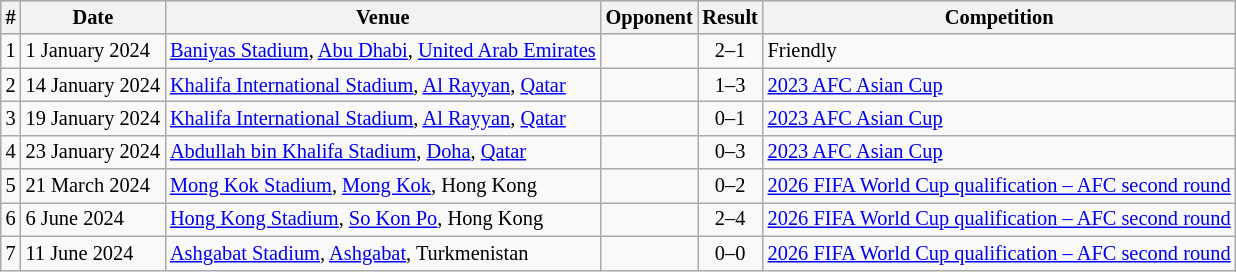<table class="wikitable collapsible collapsed" style="font-size:85%; text-align: left;">
<tr bgcolor="#CCCCCC" align="center">
<th>#</th>
<th>Date</th>
<th>Venue</th>
<th>Opponent</th>
<th>Result</th>
<th>Competition</th>
</tr>
<tr>
<td>1</td>
<td>1 January 2024</td>
<td><a href='#'>Baniyas Stadium</a>, <a href='#'>Abu Dhabi</a>, <a href='#'>United Arab Emirates</a></td>
<td></td>
<td align=center>2–1</td>
<td>Friendly</td>
</tr>
<tr>
<td>2</td>
<td>14 January 2024</td>
<td><a href='#'>Khalifa International Stadium</a>, <a href='#'>Al Rayyan</a>, <a href='#'>Qatar</a></td>
<td></td>
<td align="center">1–3</td>
<td><a href='#'>2023 AFC Asian Cup</a></td>
</tr>
<tr>
<td>3</td>
<td>19 January 2024</td>
<td><a href='#'>Khalifa International Stadium</a>, <a href='#'>Al Rayyan</a>, <a href='#'>Qatar</a></td>
<td></td>
<td align="center">0–1</td>
<td><a href='#'>2023 AFC Asian Cup</a></td>
</tr>
<tr>
<td>4</td>
<td>23 January 2024</td>
<td><a href='#'>Abdullah bin Khalifa Stadium</a>, <a href='#'>Doha</a>, <a href='#'>Qatar</a></td>
<td></td>
<td align="center">0–3</td>
<td><a href='#'>2023 AFC Asian Cup</a></td>
</tr>
<tr>
<td>5</td>
<td>21 March 2024</td>
<td><a href='#'>Mong Kok Stadium</a>, <a href='#'>Mong Kok</a>, Hong Kong</td>
<td></td>
<td align=center>0–2</td>
<td><a href='#'>2026 FIFA World Cup qualification – AFC second round</a></td>
</tr>
<tr>
<td>6</td>
<td>6 June 2024</td>
<td><a href='#'>Hong Kong Stadium</a>, <a href='#'>So Kon Po</a>, Hong Kong</td>
<td></td>
<td align=center>2–4</td>
<td><a href='#'>2026 FIFA World Cup qualification – AFC second round</a></td>
</tr>
<tr>
<td>7</td>
<td>11 June 2024</td>
<td><a href='#'>Ashgabat Stadium</a>, <a href='#'>Ashgabat</a>, Turkmenistan</td>
<td></td>
<td align=center>0–0</td>
<td><a href='#'>2026 FIFA World Cup qualification – AFC second round</a></td>
</tr>
</table>
